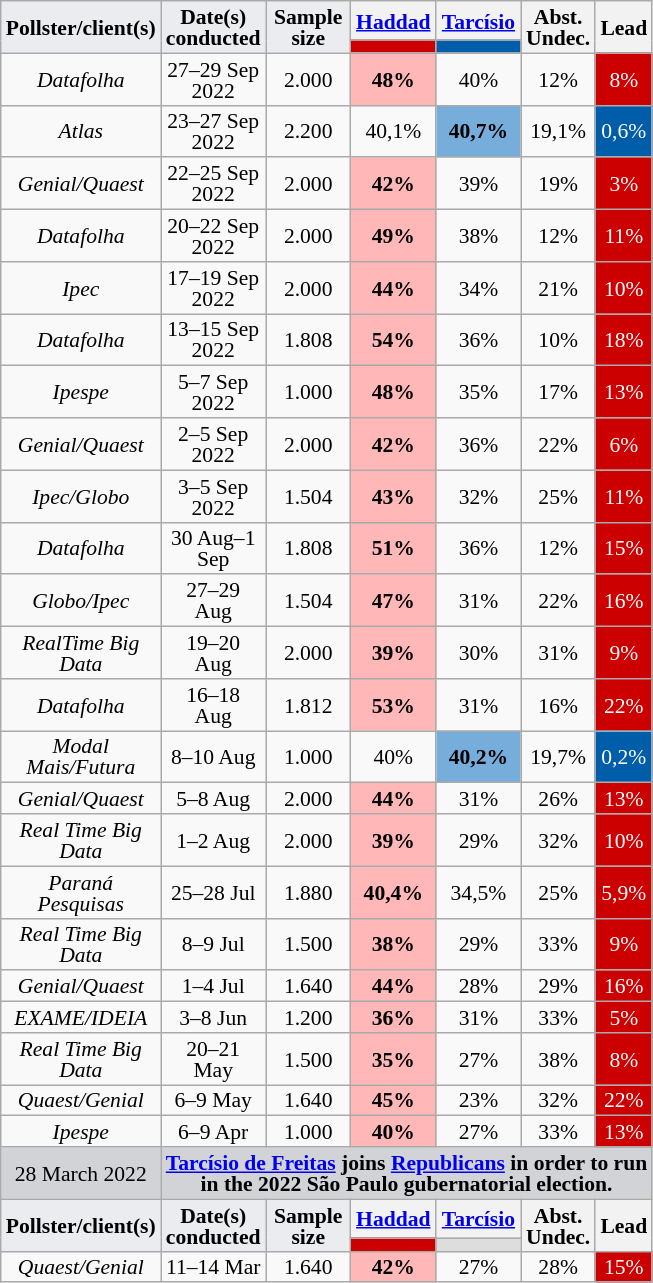<table class="wikitable sortable" style="text-align:center;font-size:90%;line-height:14px;">
<tr>
<td rowspan="2" class="unsortable" style="width:50px;background:#eaecf0;"><strong>Pollster/client(s)</strong></td>
<td rowspan="2" class="unsortable" style="width:50px;background:#eaecf0;"><strong>Date(s)<br>conducted</strong></td>
<td rowspan="2" class="unsortable" style="width:50px;background:#eaecf0;"><strong>Sample<br>size</strong></td>
<th class="unsortable" style="width:50px;"><a href='#'>Haddad</a><br></th>
<th class="unsortable" style="width:50px;"><a href='#'>Tarcísio</a><br></th>
<th rowspan="2" class="unsortable">Abst.<br>Undec.</th>
<th rowspan="2" data-sort-type="number">Lead</th>
</tr>
<tr>
<th data-sort-type="number" class="sortable" style="background:#CC0000;"></th>
<th data-sort-type="number" class="sortable" style="background:#005daa;"></th>
</tr>
<tr>
<td><em>Datafolha</em></td>
<td>27–29 Sep 2022</td>
<td>2.000</td>
<td style="background:#ffb7b7;"><strong>48%</strong></td>
<td>40%</td>
<td>12%</td>
<td style="background:#CC0000;color:#FFFFFF;">8%</td>
</tr>
<tr>
<td><em>Atlas</em></td>
<td>23–27 Sep 2022</td>
<td>2.200</td>
<td>40,1%</td>
<td style="background:#76addb;"><strong>40,7%</strong></td>
<td>19,1%</td>
<td style="background:#005daa;color:#FFFFFF;">0,6%</td>
</tr>
<tr>
<td><em>Genial/Quaest</em></td>
<td>22–25 Sep 2022</td>
<td>2.000</td>
<td style="background:#ffb7b7;"><strong>42%</strong></td>
<td>39%</td>
<td>19%</td>
<td style="background:#CC0000;color:#FFFFFF;">3%</td>
</tr>
<tr>
<td><em>Datafolha</em></td>
<td>20–22 Sep 2022</td>
<td>2.000</td>
<td style="background:#ffb7b7;"><strong>49%</strong></td>
<td>38%</td>
<td>12%</td>
<td style="background:#CC0000;color:#FFFFFF;">11%</td>
</tr>
<tr>
<td><em>Ipec</em></td>
<td>17–19 Sep 2022</td>
<td>2.000</td>
<td style="background:#ffb7b7;"><strong>44%</strong></td>
<td>34%</td>
<td>21%</td>
<td style="background:#CC0000;color:#FFFFFF;">10%</td>
</tr>
<tr>
<td><em>Datafolha</em></td>
<td>13–15 Sep 2022</td>
<td>1.808</td>
<td style="background:#ffb7b7;"><strong>54%</strong></td>
<td>36%</td>
<td>10%</td>
<td style="background:#CC0000;color:#FFFFFF;">18%</td>
</tr>
<tr>
<td><em>Ipespe</em></td>
<td>5–7 Sep 2022</td>
<td>1.000</td>
<td style="background:#ffb7b7;"><strong>48%</strong></td>
<td>35%</td>
<td>17%</td>
<td style="background:#CC0000;color:#FFFFFF;">13%</td>
</tr>
<tr>
<td><em>Genial/Quaest</em></td>
<td>2–5 Sep 2022</td>
<td>2.000</td>
<td style="background:#ffb7b7;"><strong>42%</strong></td>
<td>36%</td>
<td>22%</td>
<td style="background:#CC0000;color:#FFFFFF;">6%</td>
</tr>
<tr>
<td><em>Ipec/Globo</em></td>
<td>3–5 Sep 2022</td>
<td>1.504</td>
<td style="background:#ffb7b7;"><strong>43%</strong></td>
<td>32%</td>
<td>25%</td>
<td style="background:#CC0000;color:#FFFFFF;">11%</td>
</tr>
<tr>
<td><em>Datafolha</em></td>
<td>30 Aug–1 Sep</td>
<td>1.808</td>
<td style="background:#ffb7b7;"><strong>51%</strong></td>
<td>36%</td>
<td>12%</td>
<td style="background:#CC0000;color:#FFFFFF;">15%</td>
</tr>
<tr>
<td><em>Globo/Ipec</em></td>
<td>27–29 Aug</td>
<td>1.504</td>
<td style="background:#ffb7b7;"><strong>47%</strong></td>
<td>31%</td>
<td>22%</td>
<td style="background:#CC0000;color:#FFFFFF;">16%</td>
</tr>
<tr>
<td><em>RealTime Big Data</em></td>
<td>19–20 Aug</td>
<td>2.000</td>
<td style="background:#ffb7b7;"><strong>39%</strong></td>
<td>30%</td>
<td>31%</td>
<td style="background:#CC0000;color:#FFFFFF;">9%</td>
</tr>
<tr>
<td><em>Datafolha</em></td>
<td>16–18 Aug</td>
<td>1.812</td>
<td style="background:#ffb7b7;"><strong>53%</strong></td>
<td>31%</td>
<td>16%</td>
<td style="background:#CC0000;color:#FFFFFF;">22%</td>
</tr>
<tr>
<td><em>Modal Mais/Futura</em></td>
<td>8–10 Aug</td>
<td>1.000</td>
<td>40%</td>
<td style="background:#76addb;"><strong>40,2%</strong></td>
<td>19,7%</td>
<td style="background:#005daa;color:#FFFFFF;">0,2%</td>
</tr>
<tr>
<td><em>Genial/Quaest</em></td>
<td>5–8 Aug</td>
<td>2.000</td>
<td style="background:#ffb7b7;"><strong>44%</strong></td>
<td>31%</td>
<td>26%</td>
<td style="background:#CC0000;color:#FFFFFF;">13%</td>
</tr>
<tr>
<td><em>Real Time Big Data</em></td>
<td>1–2 Aug</td>
<td>2.000</td>
<td style="background:#ffb7b7;"><strong>39%</strong></td>
<td>29%</td>
<td>32%</td>
<td style="background:#CC0000;color:#FFFFFF;">10%</td>
</tr>
<tr>
<td><em>Paraná Pesquisas</em></td>
<td>25–28 Jul</td>
<td>1.880</td>
<td style="background:#ffb7b7;"><strong>40,4%</strong></td>
<td>34,5%</td>
<td>25%</td>
<td style="background:#CC0000;color:#FFFFFF;">5,9%</td>
</tr>
<tr>
<td><em>Real Time Big Data</em></td>
<td>8–9 Jul</td>
<td>1.500</td>
<td style="background:#ffb7b7;"><strong>38%</strong></td>
<td>29%</td>
<td>33%</td>
<td style="background:#CC0000;color:#FFFFFF;">9%</td>
</tr>
<tr>
<td><em>Genial/Quaest</em></td>
<td>1–4 Jul</td>
<td>1.640</td>
<td style="background:#ffb7b7;"><strong>44%</strong></td>
<td>28%</td>
<td>29%</td>
<td style="background:#CC0000;color:#FFFFFF;">16%</td>
</tr>
<tr>
<td><em>EXAME/IDEIA</em></td>
<td>3–8 Jun</td>
<td>1.200</td>
<td style="background:#ffb7b7;"><strong>36%</strong></td>
<td>31%</td>
<td>33%</td>
<td style="background:#CC0000;color:#FFFFFF;">5%</td>
</tr>
<tr>
<td><em>Real Time Big Data</em></td>
<td>20–21 May</td>
<td>1.500</td>
<td style="background:#ffb7b7;"><strong>35%</strong></td>
<td>27%</td>
<td>38%</td>
<td style="background:#CC0000;color:#FFFFFF;">8%</td>
</tr>
<tr>
<td><em>Quaest/Genial</em></td>
<td>6–9 May</td>
<td>1.640</td>
<td style="background:#ffb7b7;"><strong>45%</strong></td>
<td>23%</td>
<td>32%</td>
<td style="background:#CC0000;color:#FFFFFF;">22%</td>
</tr>
<tr>
<td><em>Ipespe</em></td>
<td>6–9 Apr</td>
<td>1.000</td>
<td style="background:#ffb7b7;"><strong>40%</strong></td>
<td>27%</td>
<td>33%</td>
<td style="background:#CC0000;color:#FFFFFF;">13%</td>
</tr>
<tr>
<td data-sort-type="number" class="sortable" style="background:#d1d3d7;">28 March 2022</td>
<td colspan="6" style="background:#d1d3d7;"><a href='#'><strong>Tarcísio de Freitas</strong></a> <strong>joins <a href='#'>Republicans</a> in order to run <br> in the 2022 São Paulo gubernatorial election.</strong> </td>
</tr>
<tr>
<td rowspan="2" class="unsortable" style="width:50px;background:#eaecf0;"><strong>Pollster/client(s)</strong></td>
<td rowspan="2" class="unsortable" style="width:50px;background:#eaecf0;"><strong>Date(s)<br>conducted</strong></td>
<td rowspan="2" class="unsortable" style="width:50px;background:#eaecf0;"><strong>Sample<br>size</strong></td>
<th class="unsortable" style="width:50px;"><a href='#'>Haddad</a><br></th>
<th class="unsortable" style="width:50px;"><a href='#'>Tarcísio</a><br></th>
<th rowspan="2" class="unsortable">Abst.<br>Undec.</th>
<th rowspan="2" data-sort-type="number">Lead</th>
</tr>
<tr>
<th data-sort-type="number" class="sortable" style="background:#CC0000;"></th>
<th data-sort-type="number" class="sortable" style="background:#DDDDDD;"></th>
</tr>
<tr>
<td><em>Quaest/Genial</em></td>
<td>11–14 Mar</td>
<td>1.640</td>
<td style="background:#ffb7b7;"><strong>42%</strong></td>
<td>27%</td>
<td>28%</td>
<td style="background:#CC0000;color:#FFFFFF;">15%</td>
</tr>
</table>
